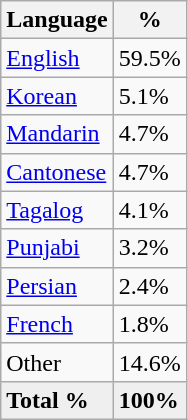<table class="wikitable">
<tr>
<th>Language</th>
<th>%</th>
</tr>
<tr>
<td><a href='#'>English</a></td>
<td>59.5%</td>
</tr>
<tr>
<td><a href='#'>Korean</a></td>
<td>5.1%</td>
</tr>
<tr>
<td><a href='#'>Mandarin</a></td>
<td>4.7%</td>
</tr>
<tr>
<td><a href='#'>Cantonese</a></td>
<td>4.7%</td>
</tr>
<tr>
<td><a href='#'>Tagalog</a></td>
<td>4.1%</td>
</tr>
<tr>
<td><a href='#'>Punjabi</a></td>
<td>3.2%</td>
</tr>
<tr>
<td><a href='#'>Persian</a></td>
<td>2.4%</td>
</tr>
<tr>
<td><a href='#'>French</a></td>
<td>1.8%</td>
</tr>
<tr>
<td>Other</td>
<td>14.6%</td>
</tr>
<tr style="background:#efefef; font-weight:bold">
<td>Total %</td>
<td>100%</td>
</tr>
</table>
